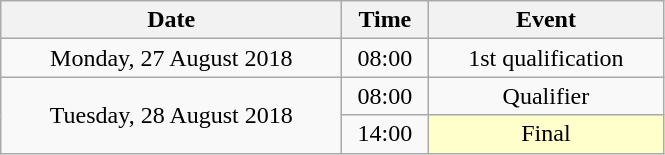<table class = "wikitable" style="text-align:center;">
<tr>
<th width=220>Date</th>
<th width=50>Time</th>
<th width=150>Event</th>
</tr>
<tr>
<td>Monday, 27 August 2018</td>
<td>08:00</td>
<td>1st qualification</td>
</tr>
<tr>
<td rowspan=2>Tuesday, 28 August 2018</td>
<td>08:00</td>
<td>Qualifier</td>
</tr>
<tr>
<td>14:00</td>
<td bgcolor=ffffcc>Final</td>
</tr>
</table>
